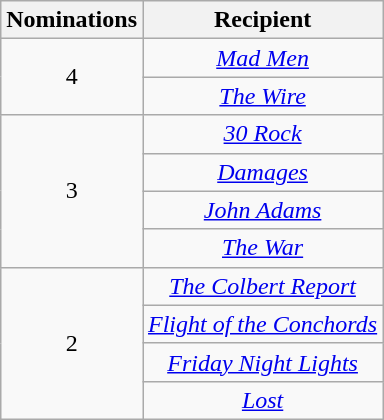<table class="wikitable sortable" rowspan="2" style="text-align:center;">
<tr>
<th scope="col" style="width:55px;">Nominations</th>
<th scope="col" style="text-align:center;">Recipient</th>
</tr>
<tr>
<td rowspan=2 style="text-align:center">4</td>
<td><em><a href='#'>Mad Men</a></em></td>
</tr>
<tr>
<td><em><a href='#'>The Wire</a></em></td>
</tr>
<tr>
<td rowspan="4" style="text-align:center;">3</td>
<td><em><a href='#'>30 Rock</a></em></td>
</tr>
<tr>
<td><em><a href='#'>Damages</a></em></td>
</tr>
<tr>
<td><em><a href='#'>John Adams</a></em></td>
</tr>
<tr>
<td><em><a href='#'>The War</a></em></td>
</tr>
<tr>
<td rowspan="4" style="text-align:center">2</td>
<td><em><a href='#'>The Colbert Report</a></em></td>
</tr>
<tr>
<td><em><a href='#'>Flight of the Conchords</a></em></td>
</tr>
<tr>
<td><em><a href='#'>Friday Night Lights</a></em></td>
</tr>
<tr>
<td><em><a href='#'>Lost</a></em></td>
</tr>
</table>
